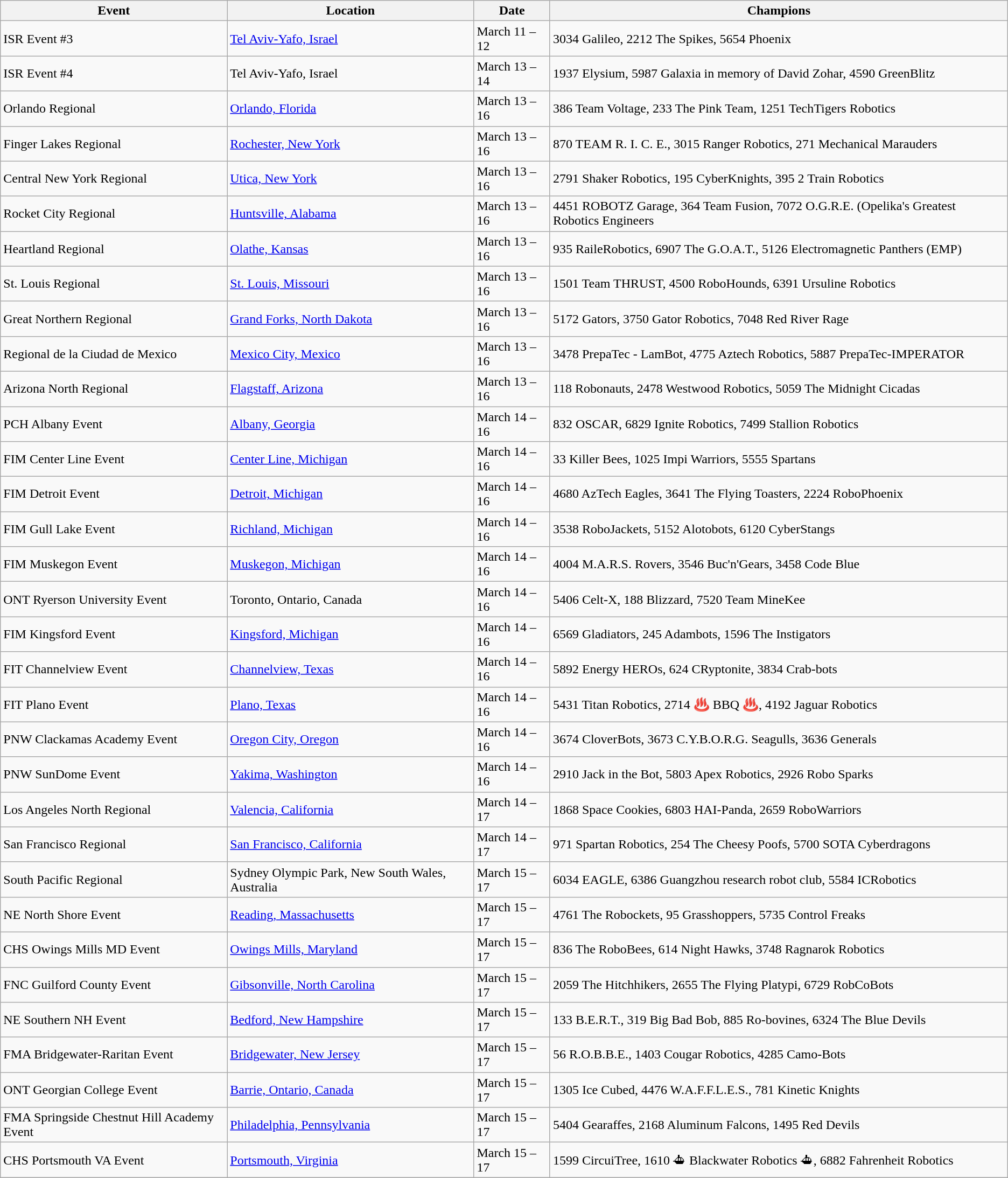<table class="wikitable">
<tr>
<th>Event</th>
<th>Location</th>
<th>Date</th>
<th>Champions</th>
</tr>
<tr>
<td>ISR Event #3</td>
<td><a href='#'>Tel Aviv-Yafo, Israel</a></td>
<td>March 11 – 12</td>
<td>3034 Galileo, 2212 The Spikes, 5654 Phoenix</td>
</tr>
<tr>
<td>ISR Event #4</td>
<td>Tel Aviv-Yafo, Israel</td>
<td>March 13 – 14</td>
<td>1937 Elysium, 5987 Galaxia in memory of David Zohar, 4590 GreenBlitz</td>
</tr>
<tr>
<td>Orlando Regional</td>
<td><a href='#'>Orlando, Florida</a></td>
<td>March 13 – 16</td>
<td>386 Team Voltage, 233 The Pink Team, 1251 TechTigers Robotics</td>
</tr>
<tr>
<td>Finger Lakes Regional</td>
<td><a href='#'>Rochester, New York</a></td>
<td>March 13 – 16</td>
<td>870 TEAM R. I. C. E., 3015 Ranger Robotics, 271 Mechanical Marauders</td>
</tr>
<tr>
<td>Central New York Regional</td>
<td><a href='#'>Utica, New York</a></td>
<td>March 13 – 16</td>
<td>2791 Shaker Robotics, 195 CyberKnights, 395 2 Train Robotics</td>
</tr>
<tr>
<td>Rocket City Regional</td>
<td><a href='#'>Huntsville, Alabama</a></td>
<td>March 13 – 16</td>
<td>4451 ROBOTZ Garage, 364 Team Fusion, 7072 O.G.R.E. (Opelika's Greatest Robotics Engineers</td>
</tr>
<tr>
<td>Heartland Regional</td>
<td><a href='#'>Olathe, Kansas</a></td>
<td>March 13 – 16</td>
<td>935 RaileRobotics, 6907 The G.O.A.T., 5126 Electromagnetic Panthers (EMP)</td>
</tr>
<tr>
<td>St. Louis Regional</td>
<td><a href='#'>St. Louis, Missouri</a></td>
<td>March 13 – 16</td>
<td>1501 Team THRUST, 4500 RoboHounds, 6391 Ursuline Robotics</td>
</tr>
<tr>
<td>Great Northern Regional</td>
<td><a href='#'>Grand Forks, North Dakota</a></td>
<td>March 13 – 16</td>
<td>5172 Gators, 3750 Gator Robotics, 7048 Red River Rage</td>
</tr>
<tr>
<td>Regional de la Ciudad de Mexico</td>
<td><a href='#'>Mexico City, Mexico</a></td>
<td>March 13 – 16</td>
<td>3478 PrepaTec - LamBot, 4775 Aztech Robotics, 5887 PrepaTec-IMPERATOR</td>
</tr>
<tr>
<td>Arizona North Regional</td>
<td><a href='#'>Flagstaff, Arizona</a></td>
<td>March 13 – 16</td>
<td>118 Robonauts, 2478 Westwood Robotics, 5059 The Midnight Cicadas</td>
</tr>
<tr>
<td>PCH Albany Event</td>
<td><a href='#'>Albany, Georgia</a></td>
<td>March 14 – 16</td>
<td>832 OSCAR, 6829 Ignite Robotics, 7499 Stallion Robotics</td>
</tr>
<tr>
<td>FIM Center Line Event</td>
<td><a href='#'>Center Line, Michigan</a></td>
<td>March 14 – 16</td>
<td>33 Killer Bees, 1025 Impi Warriors, 5555 Spartans</td>
</tr>
<tr>
<td>FIM Detroit Event</td>
<td><a href='#'>Detroit, Michigan</a></td>
<td>March 14 – 16</td>
<td>4680 AzTech Eagles, 3641 The Flying Toasters, 2224 RoboPhoenix</td>
</tr>
<tr>
<td>FIM Gull Lake Event</td>
<td><a href='#'>Richland, Michigan</a></td>
<td>March 14 – 16</td>
<td>3538 RoboJackets, 5152 Alotobots, 6120 CyberStangs</td>
</tr>
<tr>
<td>FIM Muskegon Event</td>
<td><a href='#'>Muskegon, Michigan</a></td>
<td>March 14 – 16</td>
<td>4004 M.A.R.S. Rovers, 3546 Buc'n'Gears, 3458 Code Blue</td>
</tr>
<tr>
<td>ONT Ryerson University Event</td>
<td>Toronto, Ontario, Canada</td>
<td>March 14 – 16</td>
<td>5406 Celt-X, 188 Blizzard, 7520 Team MineKee</td>
</tr>
<tr>
<td>FIM Kingsford Event</td>
<td><a href='#'>Kingsford, Michigan</a></td>
<td>March 14 – 16</td>
<td>6569 Gladiators, 245 Adambots, 1596 The Instigators</td>
</tr>
<tr>
<td>FIT Channelview Event</td>
<td><a href='#'>Channelview, Texas</a></td>
<td>March 14 – 16</td>
<td>5892 Energy HEROs, 624 CRyptonite, 3834 Crab-bots</td>
</tr>
<tr>
<td>FIT Plano Event</td>
<td><a href='#'>Plano, Texas</a></td>
<td>March 14 – 16</td>
<td>5431 Titan Robotics, 2714 ♨️ BBQ ♨️, 4192 Jaguar Robotics</td>
</tr>
<tr>
<td>PNW Clackamas Academy Event</td>
<td><a href='#'>Oregon City, Oregon</a></td>
<td>March 14 – 16</td>
<td>3674 CloverBots, 3673 C.Y.B.O.R.G. Seagulls, 3636 Generals</td>
</tr>
<tr>
<td>PNW SunDome Event</td>
<td><a href='#'>Yakima, Washington</a></td>
<td>March 14 – 16</td>
<td>2910 Jack in the Bot, 5803 Apex Robotics, 2926 Robo Sparks</td>
</tr>
<tr>
<td>Los Angeles North Regional</td>
<td><a href='#'>Valencia, California</a></td>
<td>March 14 – 17</td>
<td>1868 Space Cookies, 6803 HAI-Panda, 2659 RoboWarriors</td>
</tr>
<tr>
<td>San Francisco Regional</td>
<td><a href='#'>San Francisco, California</a></td>
<td>March 14 – 17</td>
<td>971 Spartan Robotics, 254 The Cheesy Poofs, 5700 SOTA Cyberdragons</td>
</tr>
<tr>
<td>South Pacific Regional</td>
<td>Sydney Olympic Park, New South Wales, Australia</td>
<td>March 15 – 17</td>
<td>6034 EAGLE, 6386 Guangzhou research robot club, 5584 ICRobotics</td>
</tr>
<tr>
<td>NE North Shore Event</td>
<td><a href='#'>Reading, Massachusetts</a></td>
<td>March 15 – 17</td>
<td>4761 The Robockets, 95 Grasshoppers, 5735 Control Freaks</td>
</tr>
<tr>
<td>CHS Owings Mills MD Event</td>
<td><a href='#'>Owings Mills, Maryland</a></td>
<td>March 15 – 17</td>
<td>836 The RoboBees, 614 Night Hawks, 3748 Ragnarok Robotics</td>
</tr>
<tr>
<td>FNC Guilford County Event</td>
<td><a href='#'>Gibsonville, North Carolina</a></td>
<td>March 15 – 17</td>
<td>2059 The Hitchhikers, 2655 The Flying Platypi, 6729 RobCoBots</td>
</tr>
<tr>
<td>NE Southern NH Event</td>
<td><a href='#'>Bedford, New Hampshire</a></td>
<td>March 15 – 17</td>
<td>133 B.E.R.T., 319 Big Bad Bob, 885 Ro-bovines, 6324 The Blue Devils</td>
</tr>
<tr>
<td>FMA Bridgewater-Raritan Event</td>
<td><a href='#'>Bridgewater, New Jersey</a></td>
<td>March 15 – 17</td>
<td>56 R.O.B.B.E., 1403 Cougar Robotics, 4285 Camo-Bots</td>
</tr>
<tr>
<td>ONT Georgian College Event</td>
<td><a href='#'>Barrie, Ontario, Canada</a></td>
<td>March 15 – 17</td>
<td>1305 Ice Cubed, 4476 W.A.F.F.L.E.S., 781 Kinetic Knights</td>
</tr>
<tr>
<td>FMA Springside Chestnut Hill Academy Event</td>
<td><a href='#'>Philadelphia, Pennsylvania</a></td>
<td>March 15 – 17</td>
<td>5404 Gearaffes, 2168 Aluminum Falcons, 1495 Red Devils</td>
</tr>
<tr>
<td>CHS Portsmouth VA Event</td>
<td><a href='#'>Portsmouth, Virginia</a></td>
<td>March 15 – 17</td>
<td>1599 CircuiTree, 1610 ⛴ Blackwater Robotics ⛴, 6882 Fahrenheit Robotics</td>
</tr>
<tr>
</tr>
</table>
